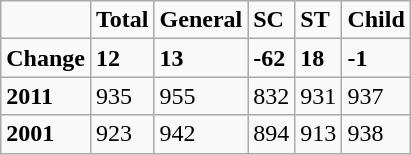<table class="wikitable">
<tr>
<td></td>
<td><strong>Total</strong></td>
<td><strong>General</strong></td>
<td><strong>SC</strong></td>
<td><strong>ST</strong></td>
<td><strong>Child</strong></td>
</tr>
<tr>
<td><strong>Change</strong></td>
<td><strong>12</strong></td>
<td><strong>13</strong></td>
<td><strong>-62</strong></td>
<td><strong>18</strong></td>
<td><strong>-1</strong></td>
</tr>
<tr>
<td><strong>2011</strong></td>
<td>935</td>
<td>955</td>
<td>832</td>
<td>931</td>
<td>937</td>
</tr>
<tr>
<td><strong>2001</strong></td>
<td>923</td>
<td>942</td>
<td>894</td>
<td>913</td>
<td>938</td>
</tr>
</table>
